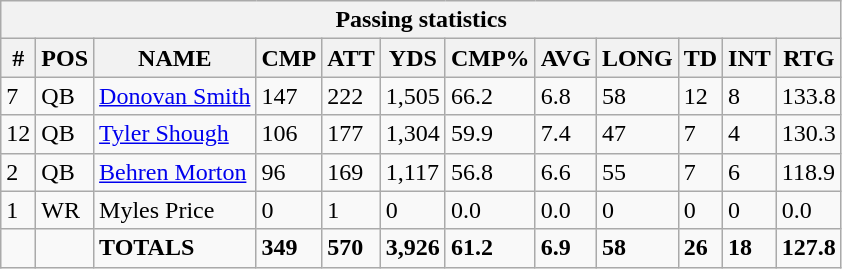<table class="wikitable collapsible collapsed">
<tr>
<th colspan="12">Passing statistics</th>
</tr>
<tr>
<th>#</th>
<th>POS</th>
<th>NAME</th>
<th>CMP</th>
<th>ATT</th>
<th>YDS</th>
<th>CMP%</th>
<th>AVG</th>
<th>LONG</th>
<th>TD</th>
<th>INT</th>
<th>RTG</th>
</tr>
<tr>
<td>7</td>
<td>QB</td>
<td><a href='#'>Donovan Smith</a></td>
<td>147</td>
<td>222</td>
<td>1,505</td>
<td>66.2</td>
<td>6.8</td>
<td>58</td>
<td>12</td>
<td>8</td>
<td>133.8</td>
</tr>
<tr>
<td>12</td>
<td>QB</td>
<td><a href='#'>Tyler Shough</a></td>
<td>106</td>
<td>177</td>
<td>1,304</td>
<td>59.9</td>
<td>7.4</td>
<td>47</td>
<td>7</td>
<td>4</td>
<td>130.3</td>
</tr>
<tr>
<td>2</td>
<td>QB</td>
<td><a href='#'>Behren Morton</a></td>
<td>96</td>
<td>169</td>
<td>1,117</td>
<td>56.8</td>
<td>6.6</td>
<td>55</td>
<td>7</td>
<td>6</td>
<td>118.9</td>
</tr>
<tr>
<td>1</td>
<td>WR</td>
<td>Myles Price</td>
<td>0</td>
<td>1</td>
<td>0</td>
<td>0.0</td>
<td>0.0</td>
<td>0</td>
<td>0</td>
<td>0</td>
<td>0.0</td>
</tr>
<tr>
<td></td>
<td></td>
<td><strong>TOTALS</strong></td>
<td><strong>349</strong></td>
<td><strong>570</strong></td>
<td><strong>3,926</strong></td>
<td><strong>61.2</strong></td>
<td><strong>6.9</strong></td>
<td><strong>58</strong></td>
<td><strong>26</strong></td>
<td><strong>18</strong></td>
<td><strong>127.8</strong></td>
</tr>
</table>
